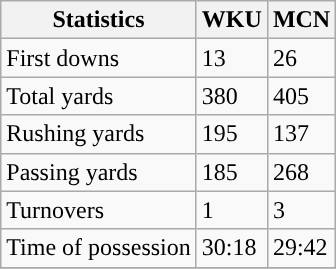<table class="wikitable" style="float: left;">
<tr>
<th>Statistics</th>
<th>WKU</th>
<th>MCN</th>
</tr>
<tr>
<td>First downs</td>
<td>13</td>
<td>26</td>
</tr>
<tr>
<td>Total yards</td>
<td>380</td>
<td>405</td>
</tr>
<tr>
<td>Rushing yards</td>
<td>195</td>
<td>137</td>
</tr>
<tr>
<td>Passing yards</td>
<td>185</td>
<td>268</td>
</tr>
<tr>
<td>Turnovers</td>
<td>1</td>
<td>3</td>
</tr>
<tr>
<td>Time of possession</td>
<td>30:18</td>
<td>29:42</td>
</tr>
<tr>
</tr>
</table>
